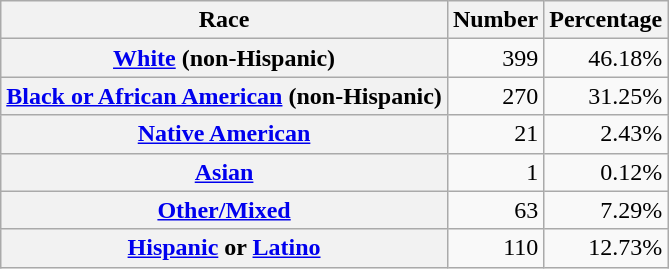<table class="wikitable" style="text-align:right">
<tr>
<th scope="col">Race</th>
<th scope="col">Number</th>
<th scope="col">Percentage</th>
</tr>
<tr>
<th scope="row"><a href='#'>White</a> (non-Hispanic)</th>
<td>399</td>
<td>46.18%</td>
</tr>
<tr>
<th scope="row"><a href='#'>Black or African American</a> (non-Hispanic)</th>
<td>270</td>
<td>31.25%</td>
</tr>
<tr>
<th scope="row"><a href='#'>Native American</a></th>
<td>21</td>
<td>2.43%</td>
</tr>
<tr>
<th scope="row"><a href='#'>Asian</a></th>
<td>1</td>
<td>0.12%</td>
</tr>
<tr>
<th scope="row"><a href='#'>Other/Mixed</a></th>
<td>63</td>
<td>7.29%</td>
</tr>
<tr>
<th scope="row"><a href='#'>Hispanic</a> or <a href='#'>Latino</a></th>
<td>110</td>
<td>12.73%</td>
</tr>
</table>
